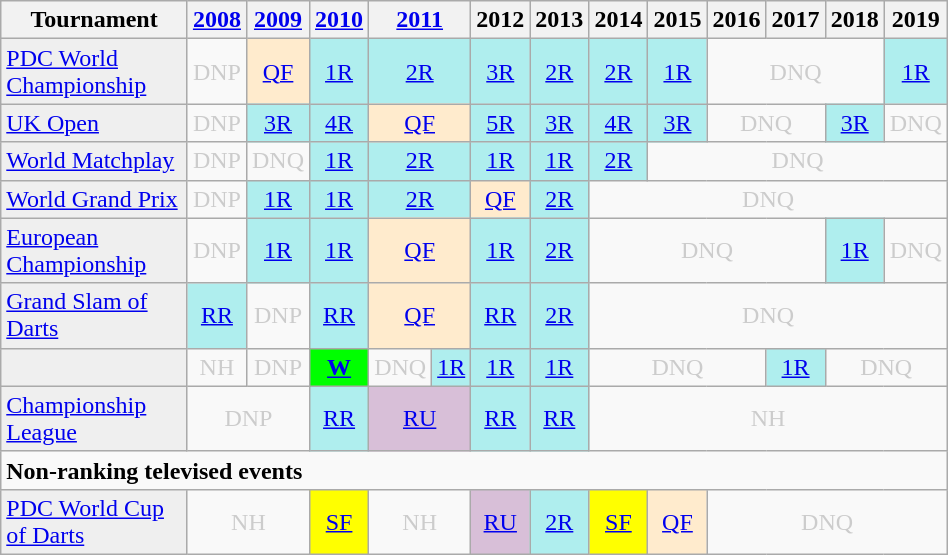<table class="wikitable" style="width:50%; margin:0">
<tr>
<th>Tournament</th>
<th><a href='#'>2008</a></th>
<th><a href='#'>2009</a></th>
<th><a href='#'>2010</a></th>
<th colspan="2"><a href='#'>2011</a></th>
<th>2012</th>
<th>2013</th>
<th>2014</th>
<th>2015</th>
<th>2016</th>
<th>2017</th>
<th>2018</th>
<th>2019</th>
</tr>
<tr>
<td style="background:#efefef;"><a href='#'>PDC World Championship</a></td>
<td style="text-align:center; color:#ccc;">DNP</td>
<td style="text-align:center; background:#ffebcd;"><a href='#'>QF</a></td>
<td style="text-align:center; background:#afeeee;"><a href='#'>1R</a></td>
<td colspan="2" style="text-align:center; background:#afeeee;"><a href='#'>2R</a></td>
<td style="text-align:center; background:#afeeee;"><a href='#'>3R</a></td>
<td style="text-align:center; background:#afeeee;"><a href='#'>2R</a></td>
<td style="text-align:center; background:#afeeee;"><a href='#'>2R</a></td>
<td style="text-align:center; background:#afeeee;"><a href='#'>1R</a></td>
<td colspan="3" style="text-align:center; color:#ccc;">DNQ</td>
<td style="text-align:center; background:#afeeee;"><a href='#'>1R</a></td>
</tr>
<tr>
<td style="background:#efefef;"><a href='#'>UK Open</a></td>
<td style="text-align:center; color:#ccc;">DNP</td>
<td style="text-align:center; background:#afeeee;"><a href='#'>3R</a></td>
<td style="text-align:center; background:#afeeee;"><a href='#'>4R</a></td>
<td colspan="2" style="text-align:center; background:#ffebcd;"><a href='#'>QF</a></td>
<td style="text-align:center; background:#afeeee;"><a href='#'>5R</a></td>
<td style="text-align:center; background:#afeeee;"><a href='#'>3R</a></td>
<td style="text-align:center; background:#afeeee;"><a href='#'>4R</a></td>
<td style="text-align:center; background:#afeeee;"><a href='#'>3R</a></td>
<td colspan="2" style="text-align:center; color:#ccc;">DNQ</td>
<td style="text-align:center; background:#afeeee;"><a href='#'>3R</a></td>
<td style="text-align:center; color:#ccc;">DNQ</td>
</tr>
<tr>
<td style="background:#efefef;"><a href='#'>World Matchplay</a></td>
<td style="text-align:center; color:#ccc;">DNP</td>
<td style="text-align:center; color:#ccc;">DNQ</td>
<td style="text-align:center; background:#afeeee;"><a href='#'>1R</a></td>
<td colspan="2" style="text-align:center; background:#afeeee;"><a href='#'>2R</a></td>
<td style="text-align:center; background:#afeeee;"><a href='#'>1R</a></td>
<td style="text-align:center; background:#afeeee;"><a href='#'>1R</a></td>
<td style="text-align:center; background:#afeeee;"><a href='#'>2R</a></td>
<td colspan="5" style="text-align:center; color:#ccc;">DNQ</td>
</tr>
<tr>
<td style="background:#efefef;"><a href='#'>World Grand Prix</a></td>
<td style="text-align:center; color:#ccc;">DNP</td>
<td style="text-align:center; background:#afeeee;"><a href='#'>1R</a></td>
<td style="text-align:center; background:#afeeee;"><a href='#'>1R</a></td>
<td colspan="2" style="text-align:center; background:#afeeee;"><a href='#'>2R</a></td>
<td style="text-align:center; background:#ffebcd;"><a href='#'>QF</a></td>
<td style="text-align:center; background:#afeeee;"><a href='#'>2R</a></td>
<td colspan="6"  style="text-align:center; color:#ccc;">DNQ</td>
</tr>
<tr>
<td style="background:#efefef;"><a href='#'>European Championship</a></td>
<td style="text-align:center; color:#ccc;">DNP</td>
<td style="text-align:center; background:#afeeee;"><a href='#'>1R</a></td>
<td style="text-align:center; background:#afeeee;"><a href='#'>1R</a></td>
<td colspan="2" style="text-align:center; background:#ffebcd;"><a href='#'>QF</a></td>
<td style="text-align:center; background:#afeeee;"><a href='#'>1R</a></td>
<td style="text-align:center; background:#afeeee;"><a href='#'>2R</a></td>
<td colspan="4" style="text-align:center; color:#ccc;">DNQ</td>
<td style="text-align:center; background:#afeeee;"><a href='#'>1R</a></td>
<td style="text-align:center; color:#ccc;">DNQ</td>
</tr>
<tr>
<td style="background:#efefef;"><a href='#'>Grand Slam of Darts</a></td>
<td style="text-align:center; background:#afeeee;"><a href='#'>RR</a></td>
<td style="text-align:center; color:#ccc;">DNP</td>
<td style="text-align:center; background:#afeeee;"><a href='#'>RR</a></td>
<td colspan="2" style="text-align:center; background:#ffebcd;"><a href='#'>QF</a></td>
<td style="text-align:center; background:#afeeee;"><a href='#'>RR</a></td>
<td style="text-align:center; background:#afeeee;"><a href='#'>2R</a></td>
<td colspan="6" style="text-align:center; color:#ccc;">DNQ</td>
</tr>
<tr>
<td style="background:#efefef;"></td>
<td style="text-align:center; color:#ccc;">NH</td>
<td style="text-align:center; color:#ccc;">DNP</td>
<td style="text-align:center; background:lime;"><a href='#'><strong>W</strong></a></td>
<td style="text-align:center; color:#ccc;">DNQ</td>
<td style="text-align:center; background:#afeeee;"><a href='#'>1R</a></td>
<td style="text-align:center; background:#afeeee;"><a href='#'>1R</a></td>
<td style="text-align:center; background:#afeeee;"><a href='#'>1R</a></td>
<td colspan="3" style="text-align:center; color:#ccc;">DNQ</td>
<td style="text-align:center; background:#afeeee;"><a href='#'>1R</a></td>
<td colspan="2" style="text-align:center; color:#ccc;">DNQ</td>
</tr>
<tr>
<td style="background:#efefef;"><a href='#'>Championship League</a></td>
<td colspan="2" style="text-align:center; color:#ccc;">DNP</td>
<td style="text-align:center; background:#afeeee;"><a href='#'>RR</a></td>
<td colspan="2" style="text-align:center; background:thistle;"><a href='#'>RU</a></td>
<td style="text-align:center; background:#afeeee;"><a href='#'>RR</a></td>
<td style="text-align:center; background:#afeeee;"><a href='#'>RR</a></td>
<td colspan="7" style="text-align:center; color:#ccc;">NH</td>
</tr>
<tr>
<td colspan="14" align="left"><strong>Non-ranking televised events</strong></td>
</tr>
<tr>
<td style="background:#efefef;"><a href='#'>PDC World Cup of Darts</a></td>
<td colspan="2" style="text-align:center; color:#ccc;">NH</td>
<td style="text-align:center; background:yellow;"><a href='#'>SF</a></td>
<td colspan="2" style="text-align:center; color:#ccc;">NH</td>
<td colspan="1" style="text-align:center; background:thistle;"><a href='#'>RU</a></td>
<td style="text-align:center; background:#afeeee;"><a href='#'>2R</a></td>
<td colspan="1" style="text-align:center; background:yellow;"><a href='#'>SF</a></td>
<td style="text-align:center; background:#ffebcd;"><a href='#'>QF</a></td>
<td colspan="5" style="text-align:center; color:#ccc;">DNQ</td>
</tr>
</table>
